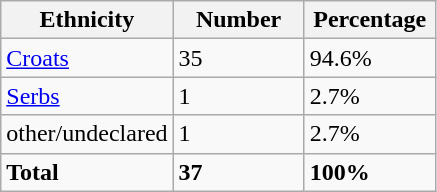<table class="wikitable">
<tr>
<th width="100px">Ethnicity</th>
<th width="80px">Number</th>
<th width="80px">Percentage</th>
</tr>
<tr>
<td><a href='#'>Croats</a></td>
<td>35</td>
<td>94.6%</td>
</tr>
<tr>
<td><a href='#'>Serbs</a></td>
<td>1</td>
<td>2.7%</td>
</tr>
<tr>
<td>other/undeclared</td>
<td>1</td>
<td>2.7%</td>
</tr>
<tr>
<td><strong>Total</strong></td>
<td><strong>37</strong></td>
<td><strong>100%</strong></td>
</tr>
</table>
